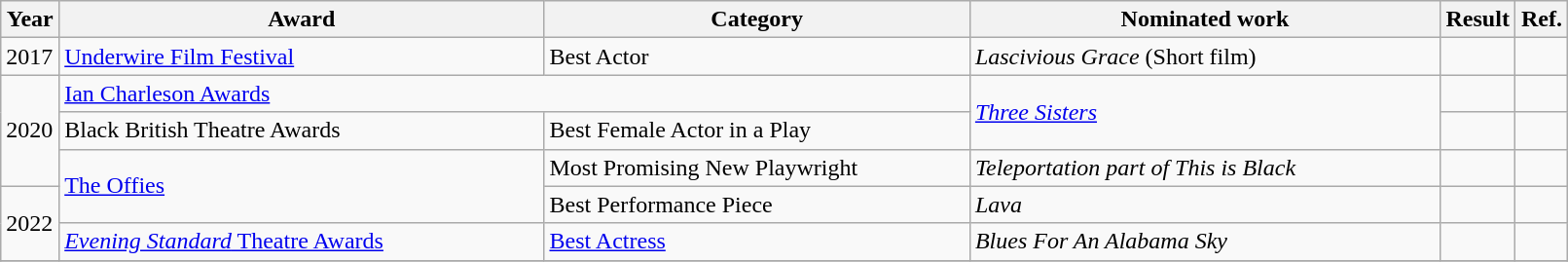<table width="85%" class="wikitable">
<tr>
<th width="10">Year</th>
<th width="320">Award</th>
<th width="280">Category</th>
<th width="310">Nominated work</th>
<th width="30">Result</th>
<th width="10">Ref.</th>
</tr>
<tr>
<td>2017</td>
<td><a href='#'>Underwire Film Festival</a></td>
<td>Best Actor</td>
<td><em>Lascivious Grace</em> (Short film)</td>
<td></td>
<td></td>
</tr>
<tr>
<td rowspan="3">2020</td>
<td colspan="2"><a href='#'>Ian Charleson Awards</a></td>
<td rowspan="2"><em><a href='#'>Three Sisters</a></em></td>
<td></td>
<td></td>
</tr>
<tr>
<td>Black British Theatre Awards</td>
<td>Best Female Actor in a Play</td>
<td></td>
<td></td>
</tr>
<tr>
<td rowspan="2"><a href='#'>The Offies</a></td>
<td>Most Promising New Playwright</td>
<td><em>Teleportation part of This is Black</em></td>
<td></td>
<td></td>
</tr>
<tr>
<td rowspan="2">2022</td>
<td>Best Performance Piece</td>
<td><em>Lava</em></td>
<td></td>
<td></td>
</tr>
<tr>
<td><a href='#'><em>Evening Standard</em> Theatre Awards</a></td>
<td><a href='#'>Best Actress</a></td>
<td><em>Blues For An Alabama Sky</em></td>
<td></td>
<td></td>
</tr>
<tr>
</tr>
</table>
